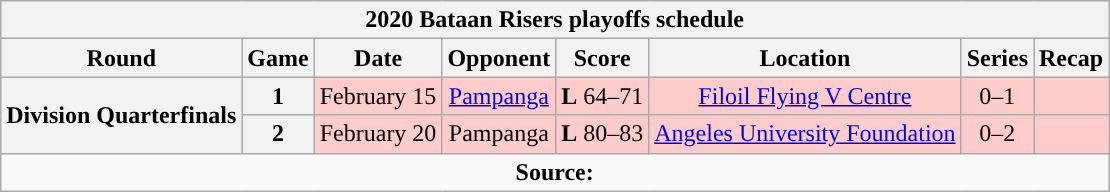<table class="wikitable" style="text-align:center">
<tr>
<th colspan=8>2020 Bataan Risers playoffs schedule</th>
</tr>
<tr>
<th>Round</th>
<th>Game</th>
<th>Date</th>
<th>Opponent</th>
<th>Score</th>
<th>Location</th>
<th>Series</th>
<th>Recap<br></th>
</tr>
<tr style="background:#fcc">
<th rowspan=2>Division Quarterfinals</th>
<th>1</th>
<td>February 15</td>
<td><a href='#'>Pampanga</a></td>
<td><strong>L</strong> 64–71</td>
<td><a href='#'>Filoil Flying V Centre</a></td>
<td>0–1</td>
<td></td>
</tr>
<tr style="background:#fcc">
<th>2</th>
<td>February 20</td>
<td>Pampanga</td>
<td><strong>L</strong> 80–83</td>
<td><a href='#'>Angeles University Foundation</a></td>
<td>0–2</td>
<td></td>
</tr>
<tr>
<td colspan=8 align=center><strong>Source: </strong></td>
</tr>
</table>
